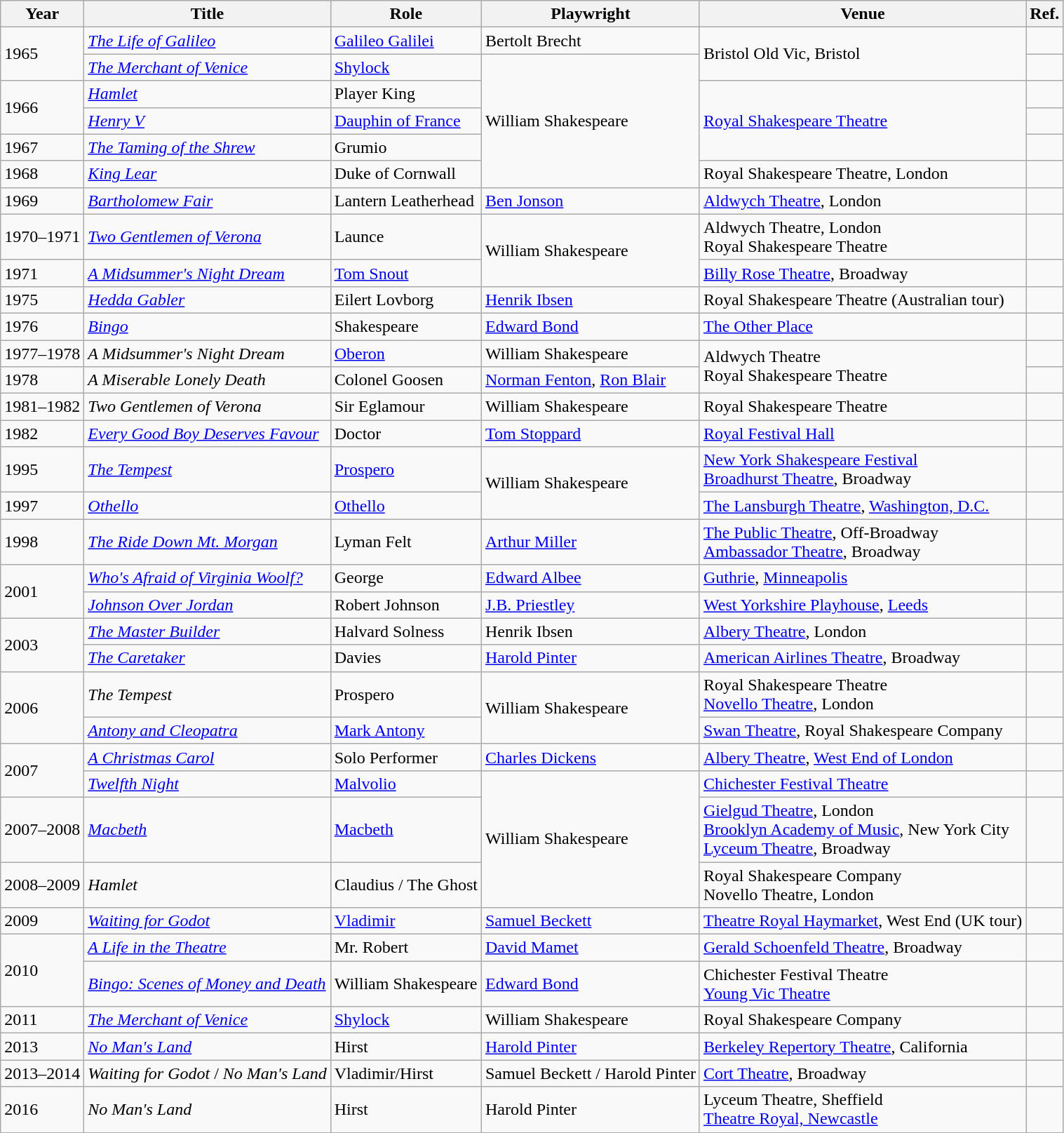<table class="wikitable sortable">
<tr>
<th>Year</th>
<th>Title</th>
<th>Role</th>
<th>Playwright</th>
<th class="unsortable">Venue</th>
<th>Ref.</th>
</tr>
<tr>
<td rowspan="2">1965</td>
<td><em><a href='#'>The Life of Galileo</a></em></td>
<td><a href='#'>Galileo Galilei</a></td>
<td>Bertolt Brecht</td>
<td rowspan="2">Bristol Old Vic, Bristol</td>
<td></td>
</tr>
<tr>
<td><em><a href='#'>The Merchant of Venice</a></em></td>
<td><a href='#'>Shylock</a></td>
<td rowspan="5">William Shakespeare</td>
<td></td>
</tr>
<tr>
<td rowspan="2">1966</td>
<td><em><a href='#'>Hamlet</a></em></td>
<td>Player King</td>
<td rowspan="3"><a href='#'>Royal Shakespeare Theatre</a></td>
<td></td>
</tr>
<tr>
<td><em><a href='#'>Henry V</a></em></td>
<td><a href='#'>Dauphin of France</a></td>
<td></td>
</tr>
<tr>
<td>1967</td>
<td><em><a href='#'>The Taming of the Shrew</a></em></td>
<td>Grumio</td>
<td></td>
</tr>
<tr>
<td>1968</td>
<td><em><a href='#'>King Lear</a></em></td>
<td>Duke of Cornwall</td>
<td>Royal Shakespeare Theatre, London</td>
<td></td>
</tr>
<tr>
<td>1969</td>
<td><em><a href='#'>Bartholomew Fair</a></em></td>
<td>Lantern Leatherhead</td>
<td><a href='#'>Ben Jonson</a></td>
<td><a href='#'>Aldwych Theatre</a>, London</td>
<td></td>
</tr>
<tr>
<td>1970–1971</td>
<td><em><a href='#'>Two Gentlemen of Verona</a></em></td>
<td>Launce</td>
<td rowspan="2">William Shakespeare</td>
<td>Aldwych Theatre, London<br>Royal Shakespeare Theatre</td>
<td></td>
</tr>
<tr>
<td>1971</td>
<td><em><a href='#'>A Midsummer's Night Dream</a></em></td>
<td><a href='#'>Tom Snout</a></td>
<td><a href='#'>Billy Rose Theatre</a>, Broadway</td>
<td></td>
</tr>
<tr>
<td>1975</td>
<td><em><a href='#'>Hedda Gabler</a></em></td>
<td>Eilert Lovborg</td>
<td><a href='#'>Henrik Ibsen</a></td>
<td>Royal Shakespeare Theatre (Australian tour)</td>
<td></td>
</tr>
<tr>
<td>1976</td>
<td><em><a href='#'>Bingo</a></em></td>
<td>Shakespeare</td>
<td><a href='#'>Edward Bond</a></td>
<td><a href='#'>The Other Place</a></td>
<td></td>
</tr>
<tr>
<td>1977–1978</td>
<td><em>A Midsummer's Night Dream</em></td>
<td><a href='#'>Oberon</a></td>
<td>William Shakespeare</td>
<td rowspan="2">Aldwych Theatre<br>Royal Shakespeare Theatre</td>
<td></td>
</tr>
<tr>
<td>1978</td>
<td><em>A Miserable Lonely Death</em></td>
<td>Colonel Goosen</td>
<td><a href='#'>Norman Fenton</a>, <a href='#'>Ron Blair</a></td>
<td></td>
</tr>
<tr>
<td>1981–1982</td>
<td><em>Two Gentlemen of Verona</em></td>
<td>Sir Eglamour</td>
<td>William Shakespeare</td>
<td>Royal Shakespeare Theatre</td>
<td></td>
</tr>
<tr>
<td>1982</td>
<td><em><a href='#'>Every Good Boy Deserves Favour</a></em></td>
<td>Doctor</td>
<td><a href='#'>Tom Stoppard</a></td>
<td><a href='#'>Royal Festival Hall</a></td>
<td></td>
</tr>
<tr>
<td>1995</td>
<td><em><a href='#'>The Tempest</a></em></td>
<td><a href='#'>Prospero</a></td>
<td rowspan="2">William Shakespeare</td>
<td><a href='#'>New York Shakespeare Festival</a><br><a href='#'>Broadhurst Theatre</a>, Broadway</td>
<td></td>
</tr>
<tr>
<td>1997</td>
<td><em><a href='#'>Othello</a></em></td>
<td><a href='#'>Othello</a></td>
<td><a href='#'>The Lansburgh Theatre</a>, <a href='#'>Washington, D.C.</a></td>
<td></td>
</tr>
<tr>
<td>1998</td>
<td><em><a href='#'>The Ride Down Mt. Morgan</a></em></td>
<td>Lyman Felt</td>
<td><a href='#'>Arthur Miller</a></td>
<td><a href='#'>The Public Theatre</a>, Off-Broadway<br><a href='#'>Ambassador Theatre</a>, Broadway</td>
<td></td>
</tr>
<tr>
<td rowspan=2>2001</td>
<td><em><a href='#'>Who's Afraid of Virginia Woolf?</a></em></td>
<td>George</td>
<td><a href='#'>Edward Albee</a></td>
<td><a href='#'>Guthrie</a>, <a href='#'>Minneapolis</a></td>
<td></td>
</tr>
<tr>
<td><em><a href='#'>Johnson Over Jordan</a></em></td>
<td>Robert Johnson</td>
<td><a href='#'>J.B. Priestley</a></td>
<td><a href='#'>West Yorkshire Playhouse</a>, <a href='#'>Leeds</a></td>
<td></td>
</tr>
<tr>
<td rowspan=2>2003</td>
<td><em><a href='#'>The Master Builder</a></em></td>
<td>Halvard Solness</td>
<td>Henrik Ibsen</td>
<td><a href='#'>Albery Theatre</a>, London</td>
<td></td>
</tr>
<tr>
<td><em><a href='#'>The Caretaker</a></em></td>
<td>Davies</td>
<td><a href='#'>Harold Pinter</a></td>
<td><a href='#'>American Airlines Theatre</a>, Broadway</td>
<td></td>
</tr>
<tr>
<td rowspan=2>2006</td>
<td><em>The Tempest</em></td>
<td>Prospero</td>
<td rowspan="2">William Shakespeare</td>
<td>Royal Shakespeare Theatre<br><a href='#'>Novello Theatre</a>, London</td>
<td></td>
</tr>
<tr>
<td><em><a href='#'>Antony and Cleopatra</a></em></td>
<td><a href='#'>Mark Antony</a></td>
<td><a href='#'>Swan Theatre</a>, Royal Shakespeare Company</td>
<td></td>
</tr>
<tr>
<td rowspan=2>2007</td>
<td><em><a href='#'>A Christmas Carol</a></em></td>
<td>Solo Performer</td>
<td><a href='#'>Charles Dickens</a></td>
<td><a href='#'>Albery Theatre</a>, <a href='#'>West End of London</a></td>
<td></td>
</tr>
<tr>
<td><em><a href='#'>Twelfth Night</a></em></td>
<td><a href='#'>Malvolio</a></td>
<td rowspan="3">William Shakespeare</td>
<td><a href='#'>Chichester Festival Theatre</a></td>
<td></td>
</tr>
<tr>
<td>2007–2008</td>
<td><em><a href='#'>Macbeth</a></em></td>
<td><a href='#'>Macbeth</a></td>
<td><a href='#'>Gielgud Theatre</a>, London<br><a href='#'>Brooklyn Academy of Music</a>, New York City<br><a href='#'>Lyceum Theatre</a>, Broadway</td>
<td><br></td>
</tr>
<tr>
<td>2008–2009</td>
<td><em>Hamlet</em></td>
<td>Claudius / The Ghost</td>
<td>Royal Shakespeare Company<br>Novello Theatre, London</td>
<td></td>
</tr>
<tr>
<td>2009</td>
<td><em><a href='#'>Waiting for Godot</a></em></td>
<td><a href='#'>Vladimir</a></td>
<td><a href='#'>Samuel Beckett</a></td>
<td><a href='#'>Theatre Royal Haymarket</a>, West End (UK tour)</td>
<td></td>
</tr>
<tr>
<td rowspan="2">2010</td>
<td><em><a href='#'>A Life in the Theatre</a></em></td>
<td>Mr. Robert</td>
<td><a href='#'>David Mamet</a></td>
<td><a href='#'>Gerald Schoenfeld Theatre</a>, Broadway</td>
<td></td>
</tr>
<tr>
<td><em><a href='#'>Bingo: Scenes of Money and Death</a></em></td>
<td>William Shakespeare</td>
<td><a href='#'>Edward Bond</a></td>
<td>Chichester Festival Theatre<br><a href='#'>Young Vic Theatre</a></td>
<td></td>
</tr>
<tr>
<td>2011</td>
<td><em><a href='#'>The Merchant of Venice</a></em></td>
<td><a href='#'>Shylock</a></td>
<td>William Shakespeare</td>
<td>Royal Shakespeare Company</td>
<td></td>
</tr>
<tr>
<td>2013</td>
<td><em><a href='#'>No Man's Land</a></em></td>
<td>Hirst</td>
<td><a href='#'>Harold Pinter</a></td>
<td><a href='#'>Berkeley Repertory Theatre</a>, California</td>
<td></td>
</tr>
<tr>
<td>2013–2014</td>
<td><em>Waiting for Godot</em> / <em>No Man's Land</em></td>
<td>Vladimir/Hirst</td>
<td>Samuel Beckett / Harold Pinter</td>
<td><a href='#'>Cort Theatre</a>, Broadway</td>
<td></td>
</tr>
<tr>
<td>2016</td>
<td><em>No Man's Land</em></td>
<td>Hirst</td>
<td>Harold Pinter</td>
<td>Lyceum Theatre, Sheffield<br><a href='#'>Theatre Royal, Newcastle</a></td>
<td></td>
</tr>
</table>
